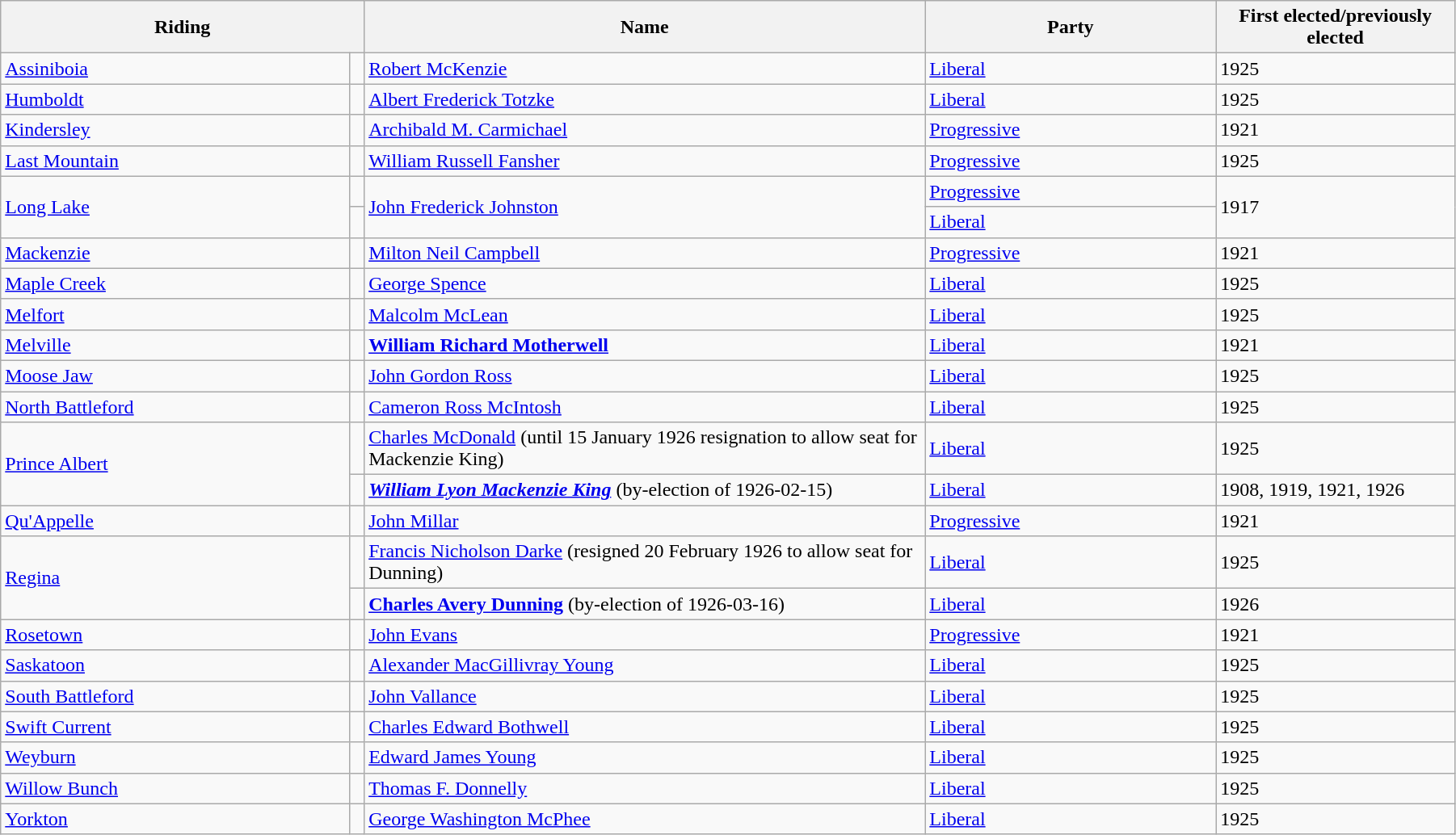<table class="wikitable" width=95%>
<tr>
<th colspan=2 width=25%>Riding</th>
<th>Name</th>
<th width=20%>Party</th>
<th>First elected/previously elected</th>
</tr>
<tr>
<td width=24%><a href='#'>Assiniboia</a></td>
<td></td>
<td><a href='#'>Robert McKenzie</a></td>
<td><a href='#'>Liberal</a></td>
<td>1925</td>
</tr>
<tr>
<td><a href='#'>Humboldt</a></td>
<td></td>
<td><a href='#'>Albert Frederick Totzke</a></td>
<td><a href='#'>Liberal</a></td>
<td>1925</td>
</tr>
<tr>
<td><a href='#'>Kindersley</a></td>
<td></td>
<td><a href='#'>Archibald M. Carmichael</a></td>
<td><a href='#'>Progressive</a></td>
<td>1921</td>
</tr>
<tr>
<td><a href='#'>Last Mountain</a></td>
<td></td>
<td><a href='#'>William Russell Fansher</a></td>
<td><a href='#'>Progressive</a></td>
<td>1925</td>
</tr>
<tr>
<td rowspan=2><a href='#'>Long Lake</a></td>
<td></td>
<td rowspan=2><a href='#'>John Frederick Johnston</a></td>
<td><a href='#'>Progressive</a></td>
<td rowspan=2>1917</td>
</tr>
<tr>
<td></td>
<td><a href='#'>Liberal</a></td>
</tr>
<tr>
<td><a href='#'>Mackenzie</a></td>
<td></td>
<td><a href='#'>Milton Neil Campbell</a></td>
<td><a href='#'>Progressive</a></td>
<td>1921</td>
</tr>
<tr>
<td><a href='#'>Maple Creek</a></td>
<td></td>
<td><a href='#'>George Spence</a></td>
<td><a href='#'>Liberal</a></td>
<td>1925</td>
</tr>
<tr>
<td><a href='#'>Melfort</a></td>
<td></td>
<td><a href='#'>Malcolm McLean</a></td>
<td><a href='#'>Liberal</a></td>
<td>1925</td>
</tr>
<tr>
<td><a href='#'>Melville</a></td>
<td></td>
<td><strong><a href='#'>William Richard Motherwell</a></strong></td>
<td><a href='#'>Liberal</a></td>
<td>1921</td>
</tr>
<tr>
<td><a href='#'>Moose Jaw</a></td>
<td></td>
<td><a href='#'>John Gordon Ross</a></td>
<td><a href='#'>Liberal</a></td>
<td>1925</td>
</tr>
<tr>
<td><a href='#'>North Battleford</a></td>
<td></td>
<td><a href='#'>Cameron Ross McIntosh</a></td>
<td><a href='#'>Liberal</a></td>
<td>1925</td>
</tr>
<tr>
<td rowspan=2><a href='#'>Prince Albert</a></td>
<td></td>
<td><a href='#'>Charles McDonald</a> (until 15 January 1926 resignation to allow seat for Mackenzie King)</td>
<td><a href='#'>Liberal</a></td>
<td>1925</td>
</tr>
<tr>
<td></td>
<td><strong><em><a href='#'>William Lyon Mackenzie King</a></em></strong> (by-election of 1926-02-15)</td>
<td><a href='#'>Liberal</a></td>
<td>1908, 1919, 1921, 1926</td>
</tr>
<tr>
<td><a href='#'>Qu'Appelle</a></td>
<td></td>
<td><a href='#'>John Millar</a></td>
<td><a href='#'>Progressive</a></td>
<td>1921</td>
</tr>
<tr>
<td rowspan=2><a href='#'>Regina</a></td>
<td></td>
<td><a href='#'>Francis Nicholson Darke</a> (resigned 20 February 1926 to allow seat for Dunning)</td>
<td><a href='#'>Liberal</a></td>
<td>1925</td>
</tr>
<tr>
<td></td>
<td><strong><a href='#'>Charles Avery Dunning</a></strong> (by-election of 1926-03-16)</td>
<td><a href='#'>Liberal</a></td>
<td>1926</td>
</tr>
<tr>
<td><a href='#'>Rosetown</a></td>
<td></td>
<td><a href='#'>John Evans</a></td>
<td><a href='#'>Progressive</a></td>
<td>1921</td>
</tr>
<tr>
<td><a href='#'>Saskatoon</a></td>
<td></td>
<td><a href='#'>Alexander MacGillivray Young</a></td>
<td><a href='#'>Liberal</a></td>
<td>1925</td>
</tr>
<tr>
<td><a href='#'>South Battleford</a></td>
<td></td>
<td><a href='#'>John Vallance</a></td>
<td><a href='#'>Liberal</a></td>
<td>1925</td>
</tr>
<tr>
<td><a href='#'>Swift Current</a></td>
<td></td>
<td><a href='#'>Charles Edward Bothwell</a></td>
<td><a href='#'>Liberal</a></td>
<td>1925</td>
</tr>
<tr>
<td><a href='#'>Weyburn</a></td>
<td></td>
<td><a href='#'>Edward James Young</a></td>
<td><a href='#'>Liberal</a></td>
<td>1925</td>
</tr>
<tr>
<td><a href='#'>Willow Bunch</a></td>
<td></td>
<td><a href='#'>Thomas F. Donnelly</a></td>
<td><a href='#'>Liberal</a></td>
<td>1925</td>
</tr>
<tr>
<td><a href='#'>Yorkton</a></td>
<td></td>
<td><a href='#'>George Washington McPhee</a></td>
<td><a href='#'>Liberal</a></td>
<td>1925</td>
</tr>
</table>
